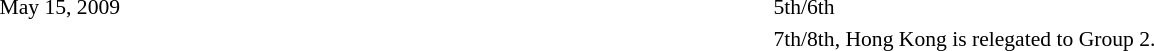<table style="font-size:90%">
<tr>
<td width=100>May 15, 2009</td>
<td width=150 align=right><strong></strong></td>
<td width=100 align=center></td>
<td></td>
<td>5th/6th</td>
</tr>
<tr>
<td></td>
<td align=right></td>
<td align=center></td>
<td width=150><strong></strong></td>
<td>7th/8th, Hong Kong is relegated to Group 2.</td>
</tr>
</table>
